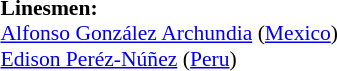<table width=50% style="font-size: 90%">
<tr>
<td><br><strong>Linesmen:</strong>
<br><a href='#'>Alfonso González Archundia</a> (<a href='#'>Mexico</a>)
<br><a href='#'>Edison Peréz-Núñez</a> (<a href='#'>Peru</a>)</td>
</tr>
</table>
